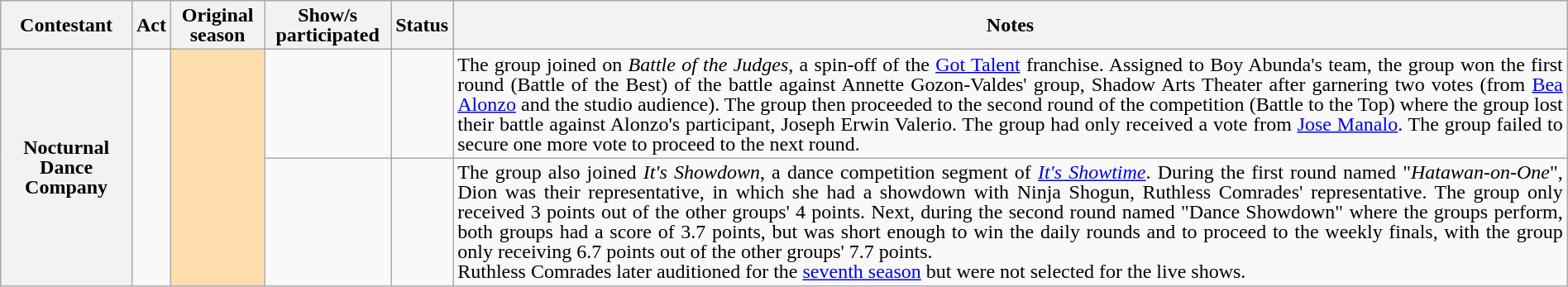<table class="wikitable collapsible collapsed" style="text-align:center; line-height:16px;" width="100%">
<tr>
<th>Contestant</th>
<th>Act</th>
<th>Original season</th>
<th>Show/s participated</th>
<th>Status</th>
<th>Notes</th>
</tr>
<tr>
<th rowspan="2">Nocturnal Dance Company</th>
<td rowspan="2" align="center"></td>
<td rowspan="2" style="background:navajowhite;"></td>
<td><a href='#'></a></td>
<td></td>
<td align="justify">The group joined on <em>Battle of the Judges</em>, a spin-off of the <a href='#'>Got Talent</a> franchise. Assigned to Boy Abunda's team, the group won the first round (Battle of the Best) of the battle against Annette Gozon-Valdes' group, Shadow Arts Theater after garnering two votes (from <a href='#'>Bea Alonzo</a> and the studio audience). The group then proceeded to the second round of the competition (Battle to the Top) where the group lost their battle against Alonzo's participant, Joseph Erwin Valerio. The group had only received a vote from <a href='#'>Jose Manalo</a>. The group failed to secure one more vote to proceed to the next round.</td>
</tr>
<tr>
<td><a href='#'></a></td>
<td></td>
<td align="justify">The group also joined <em>It's Showdown</em>, a dance competition segment of <a href='#'><em>It's Showtime</em></a>. During the first round named "<em>Hatawan-on-One</em>", Dion was their representative, in which she had a showdown with Ninja Shogun, Ruthless Comrades' representative. The group only received 3 points out of the other groups' 4 points. Next, during the second round named "Dance Showdown" where the groups perform, both groups had a score of 3.7 points, but was short enough to win the daily rounds and to proceed to the weekly finals, with the group only receiving 6.7 points out of the other groups' 7.7 points.<br>Ruthless Comrades later auditioned for the <a href='#'>seventh season</a> but were not selected for the live shows.</td>
</tr>
</table>
